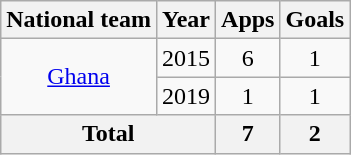<table class="wikitable" style="text-align:center">
<tr>
<th>National team</th>
<th>Year</th>
<th>Apps</th>
<th>Goals</th>
</tr>
<tr>
<td rowspan="2"><a href='#'>Ghana</a></td>
<td>2015</td>
<td>6</td>
<td>1</td>
</tr>
<tr>
<td>2019</td>
<td>1</td>
<td>1</td>
</tr>
<tr>
<th colspan="2">Total</th>
<th>7</th>
<th>2</th>
</tr>
</table>
